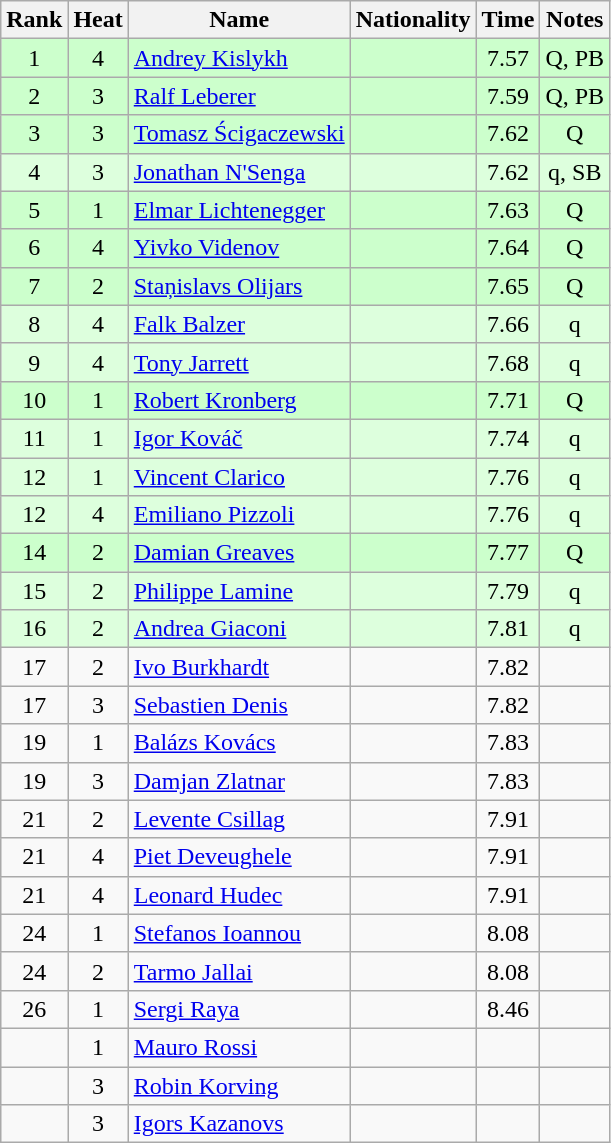<table class="wikitable sortable" style="text-align:center">
<tr>
<th>Rank</th>
<th>Heat</th>
<th>Name</th>
<th>Nationality</th>
<th>Time</th>
<th>Notes</th>
</tr>
<tr bgcolor=ccffcc>
<td>1</td>
<td>4</td>
<td align="left"><a href='#'>Andrey Kislykh</a></td>
<td align=left></td>
<td>7.57</td>
<td>Q, PB</td>
</tr>
<tr bgcolor=ccffcc>
<td>2</td>
<td>3</td>
<td align="left"><a href='#'>Ralf Leberer</a></td>
<td align=left></td>
<td>7.59</td>
<td>Q, PB</td>
</tr>
<tr bgcolor=ccffcc>
<td>3</td>
<td>3</td>
<td align="left"><a href='#'>Tomasz Ścigaczewski</a></td>
<td align=left></td>
<td>7.62</td>
<td>Q</td>
</tr>
<tr bgcolor=ddffdd>
<td>4</td>
<td>3</td>
<td align="left"><a href='#'>Jonathan N'Senga</a></td>
<td align=left></td>
<td>7.62</td>
<td>q, SB</td>
</tr>
<tr bgcolor=ccffcc>
<td>5</td>
<td>1</td>
<td align="left"><a href='#'>Elmar Lichtenegger</a></td>
<td align=left></td>
<td>7.63</td>
<td>Q</td>
</tr>
<tr bgcolor=ccffcc>
<td>6</td>
<td>4</td>
<td align="left"><a href='#'>Yivko Videnov</a></td>
<td align=left></td>
<td>7.64</td>
<td>Q</td>
</tr>
<tr bgcolor=ccffcc>
<td>7</td>
<td>2</td>
<td align="left"><a href='#'>Staņislavs Olijars</a></td>
<td align=left></td>
<td>7.65</td>
<td>Q</td>
</tr>
<tr bgcolor=ddffdd>
<td>8</td>
<td>4</td>
<td align="left"><a href='#'>Falk Balzer</a></td>
<td align=left></td>
<td>7.66</td>
<td>q</td>
</tr>
<tr bgcolor=ddffdd>
<td>9</td>
<td>4</td>
<td align="left"><a href='#'>Tony Jarrett</a></td>
<td align=left></td>
<td>7.68</td>
<td>q</td>
</tr>
<tr bgcolor=ccffcc>
<td>10</td>
<td>1</td>
<td align="left"><a href='#'>Robert Kronberg</a></td>
<td align=left></td>
<td>7.71</td>
<td>Q</td>
</tr>
<tr bgcolor=ddffdd>
<td>11</td>
<td>1</td>
<td align="left"><a href='#'>Igor Kováč</a></td>
<td align=left></td>
<td>7.74</td>
<td>q</td>
</tr>
<tr bgcolor=ddffdd>
<td>12</td>
<td>1</td>
<td align="left"><a href='#'>Vincent Clarico</a></td>
<td align=left></td>
<td>7.76</td>
<td>q</td>
</tr>
<tr bgcolor=ddffdd>
<td>12</td>
<td>4</td>
<td align="left"><a href='#'>Emiliano Pizzoli</a></td>
<td align=left></td>
<td>7.76</td>
<td>q</td>
</tr>
<tr bgcolor=ccffcc>
<td>14</td>
<td>2</td>
<td align="left"><a href='#'>Damian Greaves</a></td>
<td align=left></td>
<td>7.77</td>
<td>Q</td>
</tr>
<tr bgcolor=ddffdd>
<td>15</td>
<td>2</td>
<td align="left"><a href='#'>Philippe Lamine</a></td>
<td align=left></td>
<td>7.79</td>
<td>q</td>
</tr>
<tr bgcolor=ddffdd>
<td>16</td>
<td>2</td>
<td align="left"><a href='#'>Andrea Giaconi</a></td>
<td align=left></td>
<td>7.81</td>
<td>q</td>
</tr>
<tr>
<td>17</td>
<td>2</td>
<td align="left"><a href='#'>Ivo Burkhardt</a></td>
<td align=left></td>
<td>7.82</td>
<td></td>
</tr>
<tr>
<td>17</td>
<td>3</td>
<td align="left"><a href='#'>Sebastien Denis</a></td>
<td align=left></td>
<td>7.82</td>
<td></td>
</tr>
<tr>
<td>19</td>
<td>1</td>
<td align="left"><a href='#'>Balázs Kovács</a></td>
<td align=left></td>
<td>7.83</td>
<td></td>
</tr>
<tr>
<td>19</td>
<td>3</td>
<td align="left"><a href='#'>Damjan Zlatnar</a></td>
<td align=left></td>
<td>7.83</td>
<td></td>
</tr>
<tr>
<td>21</td>
<td>2</td>
<td align="left"><a href='#'>Levente Csillag</a></td>
<td align=left></td>
<td>7.91</td>
<td></td>
</tr>
<tr>
<td>21</td>
<td>4</td>
<td align="left"><a href='#'>Piet Deveughele</a></td>
<td align=left></td>
<td>7.91</td>
<td></td>
</tr>
<tr>
<td>21</td>
<td>4</td>
<td align="left"><a href='#'>Leonard Hudec</a></td>
<td align=left></td>
<td>7.91</td>
<td></td>
</tr>
<tr>
<td>24</td>
<td>1</td>
<td align="left"><a href='#'>Stefanos Ioannou</a></td>
<td align=left></td>
<td>8.08</td>
<td></td>
</tr>
<tr>
<td>24</td>
<td>2</td>
<td align="left"><a href='#'>Tarmo Jallai</a></td>
<td align=left></td>
<td>8.08</td>
<td></td>
</tr>
<tr>
<td>26</td>
<td>1</td>
<td align="left"><a href='#'>Sergi Raya</a></td>
<td align=left></td>
<td>8.46</td>
<td></td>
</tr>
<tr>
<td></td>
<td>1</td>
<td align="left"><a href='#'>Mauro Rossi</a></td>
<td align=left></td>
<td></td>
<td></td>
</tr>
<tr>
<td></td>
<td>3</td>
<td align="left"><a href='#'>Robin Korving</a></td>
<td align=left></td>
<td></td>
<td></td>
</tr>
<tr>
<td></td>
<td>3</td>
<td align="left"><a href='#'>Igors Kazanovs</a></td>
<td align=left></td>
<td></td>
<td></td>
</tr>
</table>
